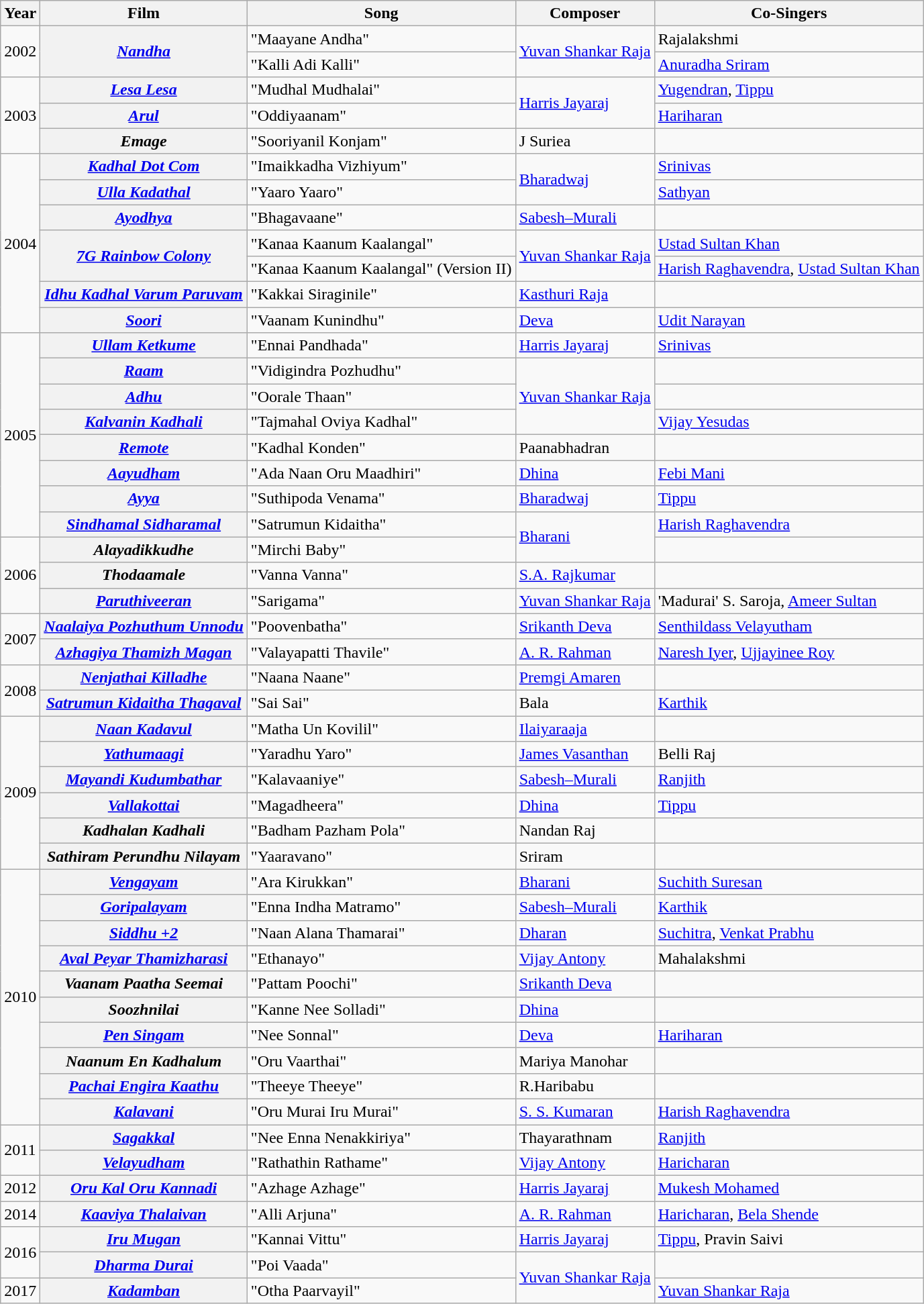<table class="wikitable">
<tr>
<th>Year</th>
<th>Film</th>
<th>Song</th>
<th>Composer</th>
<th>Co-Singers</th>
</tr>
<tr>
<td rowspan="2">2002</td>
<th rowspan="2"><em><a href='#'>Nandha</a></em></th>
<td>"Maayane Andha"</td>
<td rowspan="2"><a href='#'>Yuvan Shankar Raja</a></td>
<td>Rajalakshmi</td>
</tr>
<tr>
<td>"Kalli Adi Kalli"</td>
<td><a href='#'>Anuradha Sriram</a></td>
</tr>
<tr>
<td rowspan="3">2003</td>
<th><em><a href='#'>Lesa Lesa</a></em></th>
<td>"Mudhal Mudhalai"</td>
<td rowspan="2"><a href='#'>Harris Jayaraj</a></td>
<td><a href='#'>Yugendran</a>, <a href='#'>Tippu</a></td>
</tr>
<tr>
<th><a href='#'><em>Arul</em></a></th>
<td>"Oddiyaanam"</td>
<td><a href='#'>Hariharan</a></td>
</tr>
<tr>
<th><em>Emage</em></th>
<td>"Sooriyanil Konjam"</td>
<td>J Suriea</td>
<td></td>
</tr>
<tr>
<td rowspan="7">2004</td>
<th><em><a href='#'>Kadhal Dot Com</a></em></th>
<td>"Imaikkadha Vizhiyum"</td>
<td rowspan="2"><a href='#'>Bharadwaj</a></td>
<td><a href='#'>Srinivas</a></td>
</tr>
<tr>
<th><em><a href='#'>Ulla Kadathal</a></em></th>
<td>"Yaaro Yaaro"</td>
<td><a href='#'>Sathyan</a></td>
</tr>
<tr>
<th><em><a href='#'>Ayodhya</a></em></th>
<td>"Bhagavaane"</td>
<td><a href='#'>Sabesh–Murali</a></td>
<td></td>
</tr>
<tr>
<th rowspan="2"><em><a href='#'>7G Rainbow Colony</a></em></th>
<td>"Kanaa Kaanum Kaalangal"</td>
<td rowspan="2"><a href='#'>Yuvan Shankar Raja</a></td>
<td><a href='#'>Ustad Sultan Khan</a></td>
</tr>
<tr>
<td>"Kanaa Kaanum Kaalangal" (Version II)</td>
<td><a href='#'>Harish Raghavendra</a>, <a href='#'>Ustad Sultan Khan</a></td>
</tr>
<tr>
<th><em><a href='#'>Idhu Kadhal Varum Paruvam</a></em></th>
<td>"Kakkai Siraginile"</td>
<td><a href='#'>Kasthuri Raja</a></td>
<td></td>
</tr>
<tr>
<th><a href='#'><em>Soori</em></a></th>
<td>"Vaanam Kunindhu"</td>
<td><a href='#'>Deva</a></td>
<td><a href='#'>Udit Narayan</a></td>
</tr>
<tr>
<td rowspan="8">2005</td>
<th><em><a href='#'>Ullam Ketkume</a></em></th>
<td>"Ennai Pandhada"</td>
<td><a href='#'>Harris Jayaraj</a></td>
<td><a href='#'>Srinivas</a></td>
</tr>
<tr>
<th><a href='#'><em>Raam</em></a></th>
<td>"Vidigindra Pozhudhu"</td>
<td rowspan="3"><a href='#'>Yuvan Shankar Raja</a></td>
<td></td>
</tr>
<tr>
<th><em><a href='#'>Adhu</a></em></th>
<td>"Oorale Thaan"</td>
<td></td>
</tr>
<tr>
<th><a href='#'><em>Kalvanin Kadhali</em></a></th>
<td>"Tajmahal Oviya Kadhal"</td>
<td><a href='#'>Vijay Yesudas</a></td>
</tr>
<tr>
<th><em><a href='#'>Remote</a></em></th>
<td>"Kadhal Konden"</td>
<td>Paanabhadran</td>
<td></td>
</tr>
<tr>
<th><a href='#'><em>Aayudham</em></a></th>
<td>"Ada Naan Oru Maadhiri"</td>
<td><a href='#'>Dhina</a></td>
<td><a href='#'>Febi Mani</a></td>
</tr>
<tr>
<th><a href='#'><em>Ayya</em></a></th>
<td>"Suthipoda Venama"</td>
<td><a href='#'>Bharadwaj</a></td>
<td><a href='#'>Tippu</a></td>
</tr>
<tr>
<th><em><a href='#'>Sindhamal Sidharamal</a></em></th>
<td>"Satrumun Kidaitha"</td>
<td rowspan="2"><a href='#'>Bharani</a></td>
<td><a href='#'>Harish Raghavendra</a></td>
</tr>
<tr>
<td rowspan="3">2006</td>
<th><em>Alayadikkudhe</em></th>
<td>"Mirchi Baby"</td>
<td></td>
</tr>
<tr>
<th><em>Thodaamale</em></th>
<td>"Vanna Vanna"</td>
<td><a href='#'>S.A. Rajkumar</a></td>
<td></td>
</tr>
<tr>
<th><em><a href='#'>Paruthiveeran</a></em></th>
<td>"Sarigama"</td>
<td><a href='#'>Yuvan Shankar Raja</a></td>
<td>'Madurai' S. Saroja, <a href='#'>Ameer Sultan</a></td>
</tr>
<tr>
<td rowspan="2">2007</td>
<th><em><a href='#'>Naalaiya Pozhuthum Unnodu</a></em></th>
<td>"Poovenbatha"</td>
<td><a href='#'>Srikanth Deva</a></td>
<td><a href='#'>Senthildass Velayutham</a></td>
</tr>
<tr>
<th><em><a href='#'>Azhagiya Thamizh Magan</a></em></th>
<td>"Valayapatti Thavile"</td>
<td><a href='#'>A. R. Rahman</a></td>
<td><a href='#'>Naresh Iyer</a>, <a href='#'>Ujjayinee Roy</a></td>
</tr>
<tr>
<td rowspan="2">2008</td>
<th><a href='#'><em>Nenjathai Killadhe</em></a></th>
<td>"Naana Naane"</td>
<td><a href='#'>Premgi Amaren</a></td>
<td></td>
</tr>
<tr>
<th><em><a href='#'>Satrumun Kidaitha Thagaval</a></em></th>
<td>"Sai Sai"</td>
<td>Bala</td>
<td><a href='#'>Karthik</a></td>
</tr>
<tr>
<td rowspan="6">2009</td>
<th><em><a href='#'>Naan Kadavul</a></em></th>
<td>"Matha Un Kovilil"</td>
<td><a href='#'>Ilaiyaraaja</a></td>
<td></td>
</tr>
<tr>
<th><em><a href='#'>Yathumaagi</a></em></th>
<td>"Yaradhu Yaro"</td>
<td><a href='#'>James Vasanthan</a></td>
<td>Belli Raj</td>
</tr>
<tr>
<th><em><a href='#'>Mayandi Kudumbathar</a></em></th>
<td>"Kalavaaniye"</td>
<td><a href='#'>Sabesh–Murali</a></td>
<td><a href='#'>Ranjith</a></td>
</tr>
<tr>
<th><a href='#'><em>Vallakottai</em></a></th>
<td>"Magadheera"</td>
<td><a href='#'>Dhina</a></td>
<td><a href='#'>Tippu</a></td>
</tr>
<tr>
<th><em>Kadhalan Kadhali</em></th>
<td>"Badham Pazham Pola"</td>
<td>Nandan Raj</td>
<td></td>
</tr>
<tr>
<th><em>Sathiram Perundhu Nilayam</em></th>
<td>"Yaaravano"</td>
<td>Sriram</td>
<td></td>
</tr>
<tr>
<td rowspan="10">2010</td>
<th><em><a href='#'>Vengayam</a></em></th>
<td>"Ara Kirukkan"</td>
<td><a href='#'>Bharani</a></td>
<td><a href='#'>Suchith Suresan</a></td>
</tr>
<tr>
<th><em><a href='#'>Goripalayam</a></em></th>
<td>"Enna Indha Matramo"</td>
<td><a href='#'>Sabesh–Murali</a></td>
<td><a href='#'>Karthik</a></td>
</tr>
<tr>
<th><em><a href='#'>Siddhu +2</a></em></th>
<td>"Naan Alana Thamarai"</td>
<td><a href='#'>Dharan</a></td>
<td><a href='#'>Suchitra</a>, <a href='#'>Venkat Prabhu</a></td>
</tr>
<tr>
<th><em><a href='#'>Aval Peyar Thamizharasi</a></em></th>
<td>"Ethanayo"</td>
<td><a href='#'>Vijay Antony</a></td>
<td>Mahalakshmi</td>
</tr>
<tr>
<th><em>Vaanam Paatha Seemai</em></th>
<td>"Pattam Poochi"</td>
<td><a href='#'>Srikanth Deva</a></td>
<td></td>
</tr>
<tr>
<th><em>Soozhnilai</em></th>
<td>"Kanne Nee Solladi"</td>
<td><a href='#'>Dhina</a></td>
<td></td>
</tr>
<tr>
<th><em><a href='#'>Pen Singam</a></em></th>
<td>"Nee Sonnal"</td>
<td><a href='#'>Deva</a></td>
<td><a href='#'>Hariharan</a></td>
</tr>
<tr>
<th><em>Naanum En Kadhalum</em></th>
<td>"Oru Vaarthai"</td>
<td>Mariya Manohar</td>
<td></td>
</tr>
<tr>
<th><em><a href='#'>Pachai Engira Kaathu</a></em></th>
<td>"Theeye Theeye"</td>
<td>R.Haribabu</td>
<td></td>
</tr>
<tr>
<th><em><a href='#'>Kalavani</a></em></th>
<td>"Oru Murai Iru Murai"</td>
<td><a href='#'>S. S. Kumaran</a></td>
<td><a href='#'>Harish Raghavendra</a></td>
</tr>
<tr>
<td rowspan="2">2011</td>
<th><em><a href='#'>Sagakkal</a></em></th>
<td>"Nee Enna Nenakkiriya"</td>
<td>Thayarathnam</td>
<td><a href='#'>Ranjith</a></td>
</tr>
<tr>
<th><em><a href='#'>Velayudham</a></em></th>
<td>"Rathathin Rathame"</td>
<td><a href='#'>Vijay Antony</a></td>
<td><a href='#'>Haricharan</a></td>
</tr>
<tr>
<td>2012</td>
<th><em><a href='#'>Oru Kal Oru Kannadi</a></em></th>
<td>"Azhage Azhage"</td>
<td><a href='#'>Harris Jayaraj</a></td>
<td><a href='#'>Mukesh Mohamed</a></td>
</tr>
<tr>
<td>2014</td>
<th><a href='#'><em>Kaaviya Thalaivan</em></a></th>
<td>"Alli Arjuna"</td>
<td><a href='#'>A. R. Rahman</a></td>
<td><a href='#'>Haricharan</a>, <a href='#'>Bela Shende</a></td>
</tr>
<tr>
<td rowspan="2">2016</td>
<th><em><a href='#'>Iru Mugan</a></em></th>
<td>"Kannai Vittu"</td>
<td><a href='#'>Harris Jayaraj</a></td>
<td><a href='#'>Tippu</a>, Pravin Saivi</td>
</tr>
<tr>
<th><a href='#'><em>Dharma Durai</em></a></th>
<td>"Poi Vaada"</td>
<td rowspan="2"><a href='#'>Yuvan Shankar Raja</a></td>
<td></td>
</tr>
<tr>
<td>2017</td>
<th><em><a href='#'>Kadamban</a></em></th>
<td>"Otha Paarvayil"</td>
<td><a href='#'>Yuvan Shankar Raja</a></td>
</tr>
</table>
